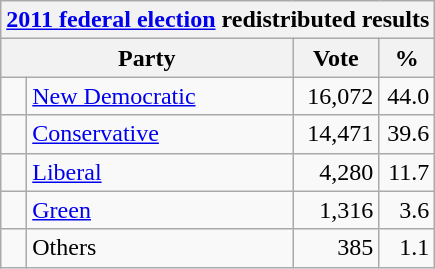<table class="wikitable">
<tr>
<th colspan="4"><a href='#'>2011 federal election</a> redistributed results</th>
</tr>
<tr>
<th bgcolor="#DDDDFF" width="130px" colspan="2">Party</th>
<th bgcolor="#DDDDFF" width="50px">Vote</th>
<th bgcolor="#DDDDFF" width="30px">%</th>
</tr>
<tr>
<td> </td>
<td><a href='#'>New Democratic</a></td>
<td align=right>16,072</td>
<td align=right>44.0</td>
</tr>
<tr>
<td> </td>
<td><a href='#'>Conservative</a></td>
<td align=right>14,471</td>
<td align=right>39.6</td>
</tr>
<tr>
<td> </td>
<td><a href='#'>Liberal</a></td>
<td align=right>4,280</td>
<td align=right>11.7</td>
</tr>
<tr>
<td> </td>
<td><a href='#'>Green</a></td>
<td align=right>1,316</td>
<td align=right>3.6</td>
</tr>
<tr>
<td> </td>
<td>Others</td>
<td align=right>385</td>
<td align=right>1.1</td>
</tr>
</table>
